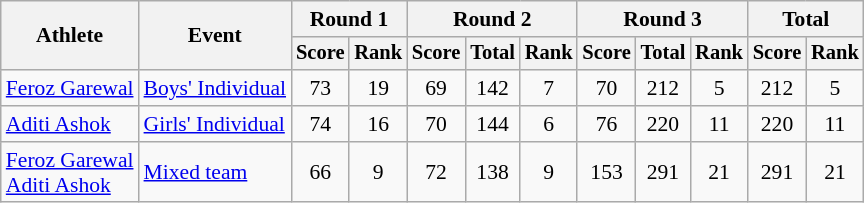<table class="wikitable" style="font-size:90%">
<tr>
<th rowspan="2">Athlete</th>
<th rowspan="2">Event</th>
<th colspan="2">Round 1</th>
<th colspan="3">Round 2</th>
<th colspan="3">Round 3</th>
<th colspan="2">Total</th>
</tr>
<tr style="font-size:95%">
<th>Score</th>
<th>Rank</th>
<th>Score</th>
<th>Total</th>
<th>Rank</th>
<th>Score</th>
<th>Total</th>
<th>Rank</th>
<th>Score</th>
<th>Rank</th>
</tr>
<tr align=center>
<td align=left><a href='#'>Feroz Garewal</a></td>
<td align=left><a href='#'>Boys' Individual</a></td>
<td>73</td>
<td>19</td>
<td>69</td>
<td>142</td>
<td>7</td>
<td>70</td>
<td>212</td>
<td>5</td>
<td>212</td>
<td>5</td>
</tr>
<tr align=center>
<td align=left><a href='#'>Aditi Ashok</a></td>
<td align=left><a href='#'>Girls' Individual</a></td>
<td>74</td>
<td>16</td>
<td>70</td>
<td>144</td>
<td>6</td>
<td>76</td>
<td>220</td>
<td>11</td>
<td>220</td>
<td>11</td>
</tr>
<tr align=center>
<td align=left><a href='#'>Feroz Garewal</a><br><a href='#'>Aditi Ashok</a></td>
<td align=left><a href='#'>Mixed team</a></td>
<td>66</td>
<td>9</td>
<td>72</td>
<td>138</td>
<td>9</td>
<td>153</td>
<td>291</td>
<td>21</td>
<td>291</td>
<td>21</td>
</tr>
</table>
